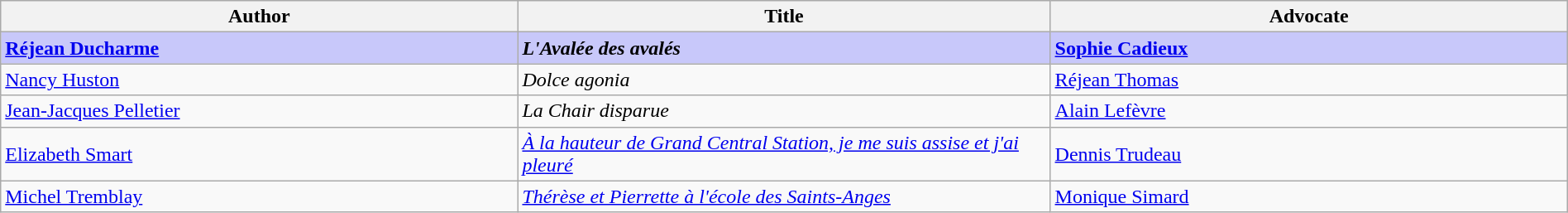<table class="wikitable" style="width:100%;">
<tr>
<th width=33%>Author</th>
<th width=34%>Title</th>
<th width=34%>Advocate</th>
</tr>
<tr>
<td style="background:#C8C8FA"><strong><a href='#'>Réjean Ducharme</a></strong></td>
<td style="background:#C8C8FA"><strong><em>L'Avalée des avalés</em></strong></td>
<td style="background:#C8C8FA"><strong><a href='#'>Sophie Cadieux</a></strong></td>
</tr>
<tr>
<td><a href='#'>Nancy Huston</a></td>
<td><em>Dolce agonia</em></td>
<td><a href='#'>Réjean Thomas</a></td>
</tr>
<tr>
<td><a href='#'>Jean-Jacques Pelletier</a></td>
<td><em>La Chair disparue</em></td>
<td><a href='#'>Alain Lefèvre</a></td>
</tr>
<tr>
<td><a href='#'>Elizabeth Smart</a></td>
<td><em><a href='#'>À la hauteur de Grand Central Station, je me suis assise et j'ai pleuré</a></em></td>
<td><a href='#'>Dennis Trudeau</a></td>
</tr>
<tr>
<td><a href='#'>Michel Tremblay</a></td>
<td><em><a href='#'>Thérèse et Pierrette à l'école des Saints-Anges</a></em></td>
<td><a href='#'>Monique Simard</a></td>
</tr>
</table>
